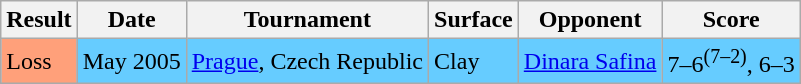<table class="sortable wikitable">
<tr>
<th>Result</th>
<th>Date</th>
<th>Tournament</th>
<th>Surface</th>
<th>Opponent</th>
<th class="unsortable">Score</th>
</tr>
<tr bgcolor="#66CCFF">
<td style="background:#ffa07a;">Loss</td>
<td>May 2005</td>
<td><a href='#'>Prague</a>, Czech Republic</td>
<td>Clay</td>
<td> <a href='#'>Dinara Safina</a></td>
<td>7–6<sup>(7–2)</sup>, 6–3</td>
</tr>
</table>
